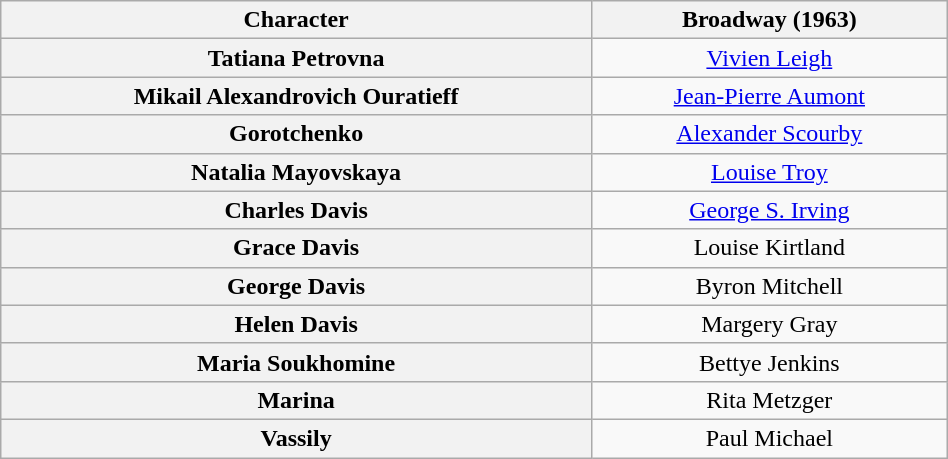<table class="wikitable" style="width:50%; text-align:center">
<tr>
<th scope="col">Character</th>
<th>Broadway (1963)</th>
</tr>
<tr>
<th>Tatiana Petrovna</th>
<td colspan="1"><a href='#'>Vivien Leigh</a></td>
</tr>
<tr>
<th>Mikail Alexandrovich Ouratieff</th>
<td colspan="1"><a href='#'>Jean-Pierre Aumont</a></td>
</tr>
<tr>
<th>Gorotchenko</th>
<td colspan="1"><a href='#'>Alexander Scourby</a></td>
</tr>
<tr>
<th>Natalia Mayovskaya</th>
<td colspan="1"><a href='#'>Louise Troy</a></td>
</tr>
<tr>
<th>Charles Davis</th>
<td colspan="1"><a href='#'>George S. Irving</a></td>
</tr>
<tr>
<th>Grace Davis</th>
<td colspan="1">Louise Kirtland</td>
</tr>
<tr>
<th>George Davis</th>
<td colspan="1">Byron Mitchell</td>
</tr>
<tr>
<th>Helen Davis</th>
<td colspan="1">Margery Gray</td>
</tr>
<tr>
<th>Maria Soukhomine</th>
<td colspan="1">Bettye Jenkins</td>
</tr>
<tr>
<th>Marina</th>
<td colspan="1">Rita Metzger</td>
</tr>
<tr>
<th>Vassily</th>
<td colspan="1">Paul Michael</td>
</tr>
</table>
